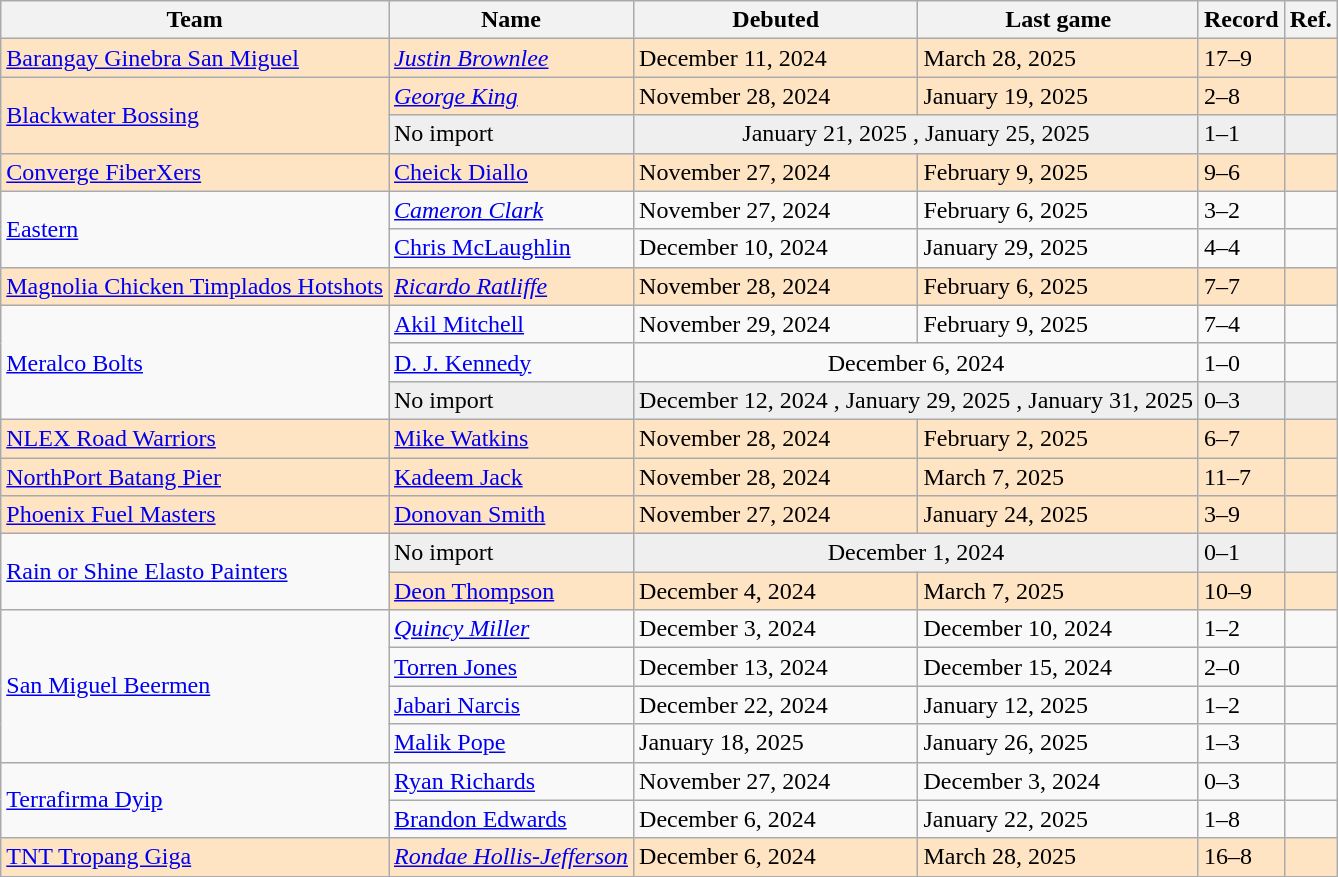<table class="wikitable">
<tr>
<th>Team</th>
<th>Name</th>
<th>Debuted</th>
<th>Last game</th>
<th>Record</th>
<th>Ref.</th>
</tr>
<tr bgcolor=#FFE4C4>
<td><a href='#'>Barangay Ginebra San Miguel</a></td>
<td>  <em><a href='#'>Justin Brownlee</a></em></td>
<td>December 11, 2024 </td>
<td>March 28, 2025 </td>
<td>17–9</td>
<td></td>
</tr>
<tr bgcolor=#FFE4C4>
<td rowspan=2><a href='#'>Blackwater Bossing</a></td>
<td>  <em><a href='#'>George King</a></em></td>
<td>November 28, 2024 </td>
<td>January 19, 2025 </td>
<td>2–8</td>
<td></td>
</tr>
<tr bgcolor=#efefef>
<td>No import</td>
<td colspan="2" align=center>January 21, 2025 , January 25, 2025 </td>
<td>1–1</td>
<td></td>
</tr>
<tr bgcolor=#FFE4C4>
<td><a href='#'>Converge FiberXers</a></td>
<td> <a href='#'>Cheick Diallo</a></td>
<td>November 27, 2024 </td>
<td>February 9, 2025 </td>
<td>9–6</td>
<td></td>
</tr>
<tr>
<td rowspan=2><a href='#'>Eastern</a></td>
<td> <em><a href='#'>Cameron Clark</a></em></td>
<td>November 27, 2024 </td>
<td>February 6, 2025 </td>
<td>3–2</td>
<td></td>
</tr>
<tr>
<td> <a href='#'>Chris McLaughlin</a></td>
<td>December 10, 2024 </td>
<td>January 29, 2025 </td>
<td>4–4</td>
<td></td>
</tr>
<tr bgcolor=#FFE4C4>
<td><a href='#'>Magnolia Chicken Timplados Hotshots</a></td>
<td> <em><a href='#'>Ricardo Ratliffe</a></em></td>
<td>November 28, 2024 </td>
<td>February 6, 2025 </td>
<td>7–7</td>
<td></td>
</tr>
<tr>
<td rowspan=3><a href='#'>Meralco Bolts</a></td>
<td> <a href='#'>Akil Mitchell</a></td>
<td>November 29, 2024 </td>
<td>February 9, 2025 </td>
<td>7–4</td>
<td></td>
</tr>
<tr>
<td> <a href='#'>D. J. Kennedy</a></td>
<td colspan=2 align=center>December 6, 2024 </td>
<td>1–0</td>
<td></td>
</tr>
<tr bgcolor=#efefef>
<td>No import</td>
<td colspan="2" align=center>December 12, 2024 , January 29, 2025 , January 31, 2025 </td>
<td>0–3</td>
<td></td>
</tr>
<tr bgcolor=#FFE4C4>
<td><a href='#'>NLEX Road Warriors</a></td>
<td> <a href='#'>Mike Watkins</a></td>
<td>November 28, 2024 </td>
<td>February 2, 2025 </td>
<td>6–7</td>
<td></td>
</tr>
<tr bgcolor=#FFE4C4>
<td><a href='#'>NorthPort Batang Pier</a></td>
<td> <a href='#'>Kadeem Jack</a></td>
<td>November 28, 2024 </td>
<td>March 7, 2025 </td>
<td>11–7</td>
<td></td>
</tr>
<tr bgcolor=#FFE4C4>
<td><a href='#'>Phoenix Fuel Masters</a></td>
<td> <a href='#'>Donovan Smith</a></td>
<td>November 27, 2024 </td>
<td>January 24, 2025 </td>
<td>3–9</td>
<td></td>
</tr>
<tr>
<td rowspan=2><a href='#'>Rain or Shine Elasto Painters</a></td>
<td bgcolor=#efefef>No import</td>
<td bgcolor=#efefef colspan="2" align=center>December 1, 2024 </td>
<td bgcolor=#efefef>0–1</td>
<td bgcolor=#efefef></td>
</tr>
<tr bgcolor=#FFE4C4>
<td> <a href='#'>Deon Thompson</a></td>
<td>December 4, 2024 </td>
<td>March 7, 2025 </td>
<td>10–9</td>
<td></td>
</tr>
<tr>
<td rowspan=4><a href='#'>San Miguel Beermen</a></td>
<td> <em><a href='#'>Quincy Miller</a></em></td>
<td>December 3, 2024 </td>
<td>December 10, 2024 </td>
<td>1–2</td>
<td></td>
</tr>
<tr>
<td> <a href='#'>Torren Jones</a></td>
<td>December 13, 2024 </td>
<td>December 15, 2024 </td>
<td>2–0</td>
<td></td>
</tr>
<tr>
<td> <a href='#'>Jabari Narcis</a></td>
<td>December 22, 2024 </td>
<td>January 12, 2025 </td>
<td>1–2</td>
<td></td>
</tr>
<tr>
<td> <a href='#'>Malik Pope</a></td>
<td>January 18, 2025 </td>
<td>January 26, 2025 </td>
<td>1–3</td>
<td></td>
</tr>
<tr>
<td rowspan=2><a href='#'>Terrafirma Dyip</a></td>
<td> <a href='#'>Ryan Richards</a></td>
<td>November 27, 2024 </td>
<td>December 3, 2024 </td>
<td>0–3</td>
<td></td>
</tr>
<tr>
<td> <a href='#'>Brandon Edwards</a></td>
<td>December 6, 2024 </td>
<td>January 22, 2025 </td>
<td>1–8</td>
<td></td>
</tr>
<tr bgcolor=#FFE4C4>
<td><a href='#'>TNT Tropang Giga</a></td>
<td> <em><a href='#'>Rondae Hollis-Jefferson</a></em></td>
<td>December 6, 2024 </td>
<td>March 28, 2025 </td>
<td>16–8</td>
<td></td>
</tr>
</table>
